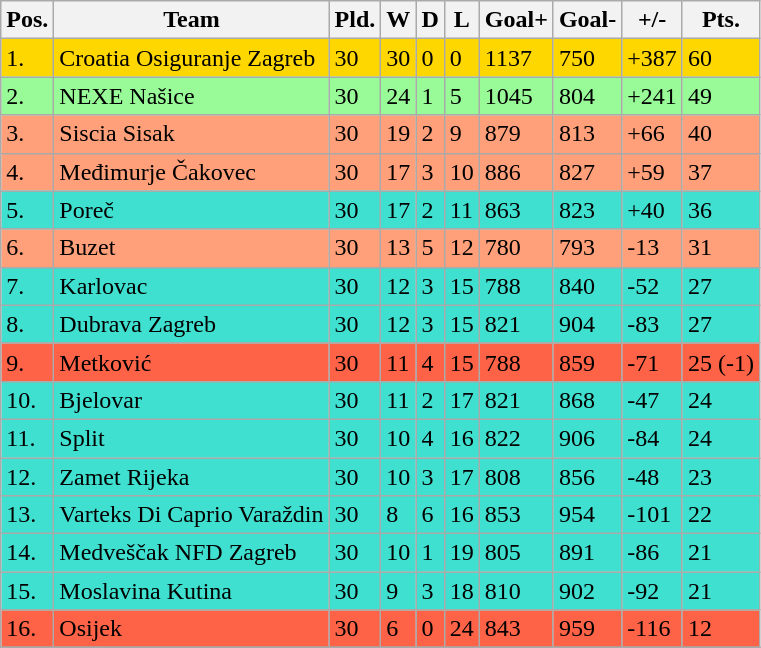<table class="wikitable">
<tr>
<th>Pos.</th>
<th>Team</th>
<th>Pld.</th>
<th>W</th>
<th>D</th>
<th>L</th>
<th>Goal+</th>
<th>Goal-</th>
<th>+/-</th>
<th>Pts.</th>
</tr>
<tr bgcolor="gold">
<td>1.</td>
<td>Croatia Osiguranje Zagreb</td>
<td>30</td>
<td>30</td>
<td>0</td>
<td>0</td>
<td>1137</td>
<td>750</td>
<td>+387</td>
<td>60</td>
</tr>
<tr style="background:palegreen;">
<td>2.</td>
<td>NEXE Našice</td>
<td>30</td>
<td>24</td>
<td>1</td>
<td>5</td>
<td>1045</td>
<td>804</td>
<td>+241</td>
<td>49</td>
</tr>
<tr style="background:lightsalmon;">
<td>3.</td>
<td>Siscia Sisak</td>
<td>30</td>
<td>19</td>
<td>2</td>
<td>9</td>
<td>879</td>
<td>813</td>
<td>+66</td>
<td>40</td>
</tr>
<tr style="background:lightsalmon;">
<td>4.</td>
<td>Međimurje Čakovec</td>
<td>30</td>
<td>17</td>
<td>3</td>
<td>10</td>
<td>886</td>
<td>827</td>
<td>+59</td>
<td>37</td>
</tr>
<tr style="background:turquoise;">
<td>5.</td>
<td>Poreč</td>
<td>30</td>
<td>17</td>
<td>2</td>
<td>11</td>
<td>863</td>
<td>823</td>
<td>+40</td>
<td>36</td>
</tr>
<tr style="background:lightsalmon;">
<td>6.</td>
<td>Buzet</td>
<td>30</td>
<td>13</td>
<td>5</td>
<td>12</td>
<td>780</td>
<td>793</td>
<td>-13</td>
<td>31</td>
</tr>
<tr style="background:turquoise;">
<td>7.</td>
<td>Karlovac</td>
<td>30</td>
<td>12</td>
<td>3</td>
<td>15</td>
<td>788</td>
<td>840</td>
<td>-52</td>
<td>27</td>
</tr>
<tr style="background:turquoise;">
<td>8.</td>
<td>Dubrava Zagreb</td>
<td>30</td>
<td>12</td>
<td>3</td>
<td>15</td>
<td>821</td>
<td>904</td>
<td>-83</td>
<td>27</td>
</tr>
<tr style="background:tomato">
<td>9.</td>
<td>Metković</td>
<td>30</td>
<td>11</td>
<td>4</td>
<td>15</td>
<td>788</td>
<td>859</td>
<td>-71</td>
<td>25 (-1)</td>
</tr>
<tr style="background:turquoise;">
<td>10.</td>
<td>Bjelovar</td>
<td>30</td>
<td>11</td>
<td>2</td>
<td>17</td>
<td>821</td>
<td>868</td>
<td>-47</td>
<td>24</td>
</tr>
<tr style="background:turquoise;">
<td>11.</td>
<td>Split</td>
<td>30</td>
<td>10</td>
<td>4</td>
<td>16</td>
<td>822</td>
<td>906</td>
<td>-84</td>
<td>24</td>
</tr>
<tr style="background:turquoise;">
<td>12.</td>
<td>Zamet Rijeka</td>
<td>30</td>
<td>10</td>
<td>3</td>
<td>17</td>
<td>808</td>
<td>856</td>
<td>-48</td>
<td>23</td>
</tr>
<tr style="background:turquoise;">
<td>13.</td>
<td>Varteks Di Caprio Varaždin</td>
<td>30</td>
<td>8</td>
<td>6</td>
<td>16</td>
<td>853</td>
<td>954</td>
<td>-101</td>
<td>22</td>
</tr>
<tr style="background:turquoise;">
<td>14.</td>
<td>Medveščak NFD Zagreb</td>
<td>30</td>
<td>10</td>
<td>1</td>
<td>19</td>
<td>805</td>
<td>891</td>
<td>-86</td>
<td>21</td>
</tr>
<tr style="background:turquoise;">
<td>15.</td>
<td>Moslavina Kutina</td>
<td>30</td>
<td>9</td>
<td>3</td>
<td>18</td>
<td>810</td>
<td>902</td>
<td>-92</td>
<td>21</td>
</tr>
<tr style="background:tomato">
<td>16.</td>
<td>Osijek</td>
<td>30</td>
<td>6</td>
<td>0</td>
<td>24</td>
<td>843</td>
<td>959</td>
<td>-116</td>
<td>12</td>
</tr>
<tr style="background:tomato">
</tr>
</table>
